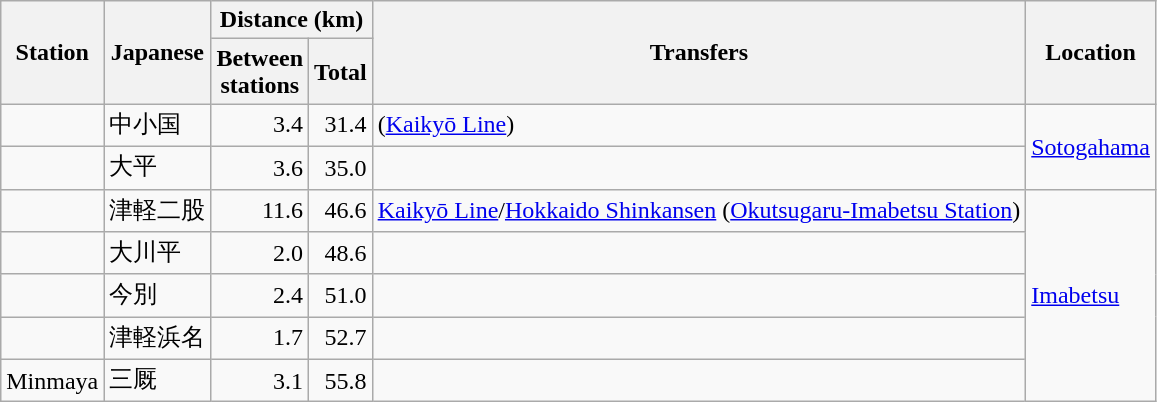<table class="wikitable" rules="all">
<tr>
<th rowspan="2">Station</th>
<th rowspan="2">Japanese</th>
<th colspan="2">Distance (km)</th>
<th rowspan="2">Transfers</th>
<th colspan="2" rowspan="2">Location</th>
</tr>
<tr>
<th>Between<br>stations</th>
<th>Total</th>
</tr>
<tr>
<td></td>
<td>中小国</td>
<td style="text-align:right;">3.4</td>
<td style="text-align:right;">31.4</td>
<td>(<a href='#'>Kaikyō Line</a>)</td>
<td rowspan="2"><a href='#'>Sotogahama</a></td>
</tr>
<tr>
<td></td>
<td>大平</td>
<td style="text-align:right;">3.6</td>
<td style="text-align:right;">35.0</td>
<td> </td>
</tr>
<tr>
<td></td>
<td>津軽二股</td>
<td style="text-align:right;">11.6</td>
<td style="text-align:right;">46.6</td>
<td><a href='#'>Kaikyō Line</a>/<a href='#'>Hokkaido Shinkansen</a> (<a href='#'>Okutsugaru-Imabetsu Station</a>)</td>
<td rowspan=5><a href='#'>Imabetsu</a></td>
</tr>
<tr>
<td></td>
<td>大川平</td>
<td style="text-align:right;">2.0</td>
<td style="text-align:right;">48.6</td>
<td> </td>
</tr>
<tr>
<td></td>
<td>今別</td>
<td style="text-align:right;">2.4</td>
<td style="text-align:right;">51.0</td>
<td> </td>
</tr>
<tr>
<td></td>
<td>津軽浜名</td>
<td style="text-align:right;">1.7</td>
<td style="text-align:right;">52.7</td>
<td> </td>
</tr>
<tr>
<td>Minmaya</td>
<td>三厩</td>
<td style="text-align:right;">3.1</td>
<td style="text-align:right;">55.8</td>
<td> </td>
</tr>
</table>
